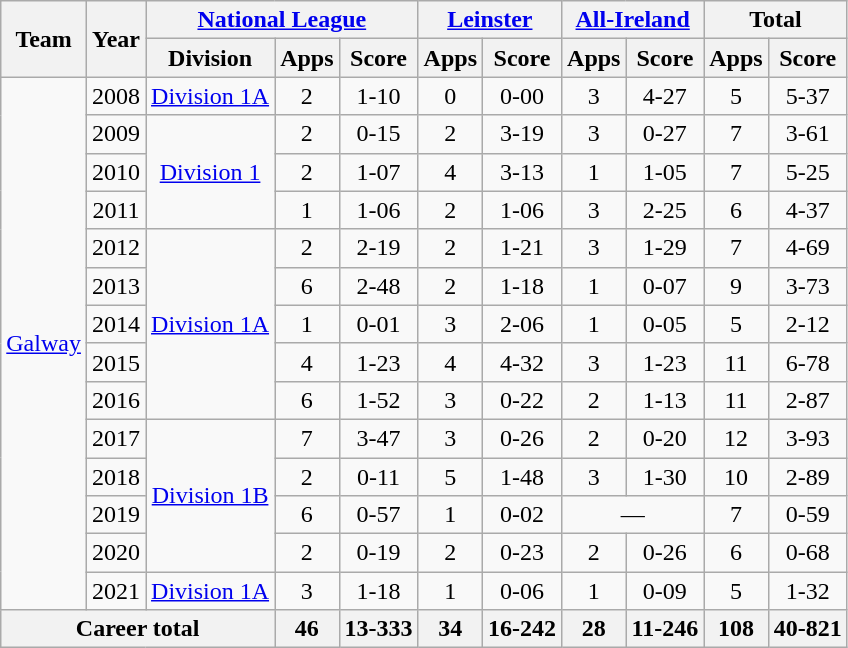<table class="wikitable" style="text-align:center">
<tr>
<th rowspan="2">Team</th>
<th rowspan="2">Year</th>
<th colspan="3"><a href='#'>National League</a></th>
<th colspan="2"><a href='#'>Leinster</a></th>
<th colspan="2"><a href='#'>All-Ireland</a></th>
<th colspan="2">Total</th>
</tr>
<tr>
<th>Division</th>
<th>Apps</th>
<th>Score</th>
<th>Apps</th>
<th>Score</th>
<th>Apps</th>
<th>Score</th>
<th>Apps</th>
<th>Score</th>
</tr>
<tr>
<td rowspan="14"><a href='#'>Galway</a></td>
<td>2008</td>
<td rowspan="1"><a href='#'>Division 1A</a></td>
<td>2</td>
<td>1-10</td>
<td>0</td>
<td>0-00</td>
<td>3</td>
<td>4-27</td>
<td>5</td>
<td>5-37</td>
</tr>
<tr>
<td>2009</td>
<td rowspan="3"><a href='#'>Division 1</a></td>
<td>2</td>
<td>0-15</td>
<td>2</td>
<td>3-19</td>
<td>3</td>
<td>0-27</td>
<td>7</td>
<td>3-61</td>
</tr>
<tr>
<td>2010</td>
<td>2</td>
<td>1-07</td>
<td>4</td>
<td>3-13</td>
<td>1</td>
<td>1-05</td>
<td>7</td>
<td>5-25</td>
</tr>
<tr>
<td>2011</td>
<td>1</td>
<td>1-06</td>
<td>2</td>
<td>1-06</td>
<td>3</td>
<td>2-25</td>
<td>6</td>
<td>4-37</td>
</tr>
<tr>
<td>2012</td>
<td rowspan="5"><a href='#'>Division 1A</a></td>
<td>2</td>
<td>2-19</td>
<td>2</td>
<td>1-21</td>
<td>3</td>
<td>1-29</td>
<td>7</td>
<td>4-69</td>
</tr>
<tr>
<td>2013</td>
<td>6</td>
<td>2-48</td>
<td>2</td>
<td>1-18</td>
<td>1</td>
<td>0-07</td>
<td>9</td>
<td>3-73</td>
</tr>
<tr>
<td>2014</td>
<td>1</td>
<td>0-01</td>
<td>3</td>
<td>2-06</td>
<td>1</td>
<td>0-05</td>
<td>5</td>
<td>2-12</td>
</tr>
<tr>
<td>2015</td>
<td>4</td>
<td>1-23</td>
<td>4</td>
<td>4-32</td>
<td>3</td>
<td>1-23</td>
<td>11</td>
<td>6-78</td>
</tr>
<tr>
<td>2016</td>
<td>6</td>
<td>1-52</td>
<td>3</td>
<td>0-22</td>
<td>2</td>
<td>1-13</td>
<td>11</td>
<td>2-87</td>
</tr>
<tr>
<td>2017</td>
<td rowspan="4"><a href='#'>Division 1B</a></td>
<td>7</td>
<td>3-47</td>
<td>3</td>
<td>0-26</td>
<td>2</td>
<td>0-20</td>
<td>12</td>
<td>3-93</td>
</tr>
<tr>
<td>2018</td>
<td>2</td>
<td>0-11</td>
<td>5</td>
<td>1-48</td>
<td>3</td>
<td>1-30</td>
<td>10</td>
<td>2-89</td>
</tr>
<tr>
<td>2019</td>
<td>6</td>
<td>0-57</td>
<td>1</td>
<td>0-02</td>
<td colspan=2>—</td>
<td>7</td>
<td>0-59</td>
</tr>
<tr>
<td>2020</td>
<td>2</td>
<td>0-19</td>
<td>2</td>
<td>0-23</td>
<td>2</td>
<td>0-26</td>
<td>6</td>
<td>0-68</td>
</tr>
<tr>
<td>2021</td>
<td rowspan="1"><a href='#'>Division 1A</a></td>
<td>3</td>
<td>1-18</td>
<td>1</td>
<td>0-06</td>
<td>1</td>
<td>0-09</td>
<td>5</td>
<td>1-32</td>
</tr>
<tr>
<th colspan="3">Career total</th>
<th>46</th>
<th>13-333</th>
<th>34</th>
<th>16-242</th>
<th>28</th>
<th>11-246</th>
<th>108</th>
<th>40-821</th>
</tr>
</table>
